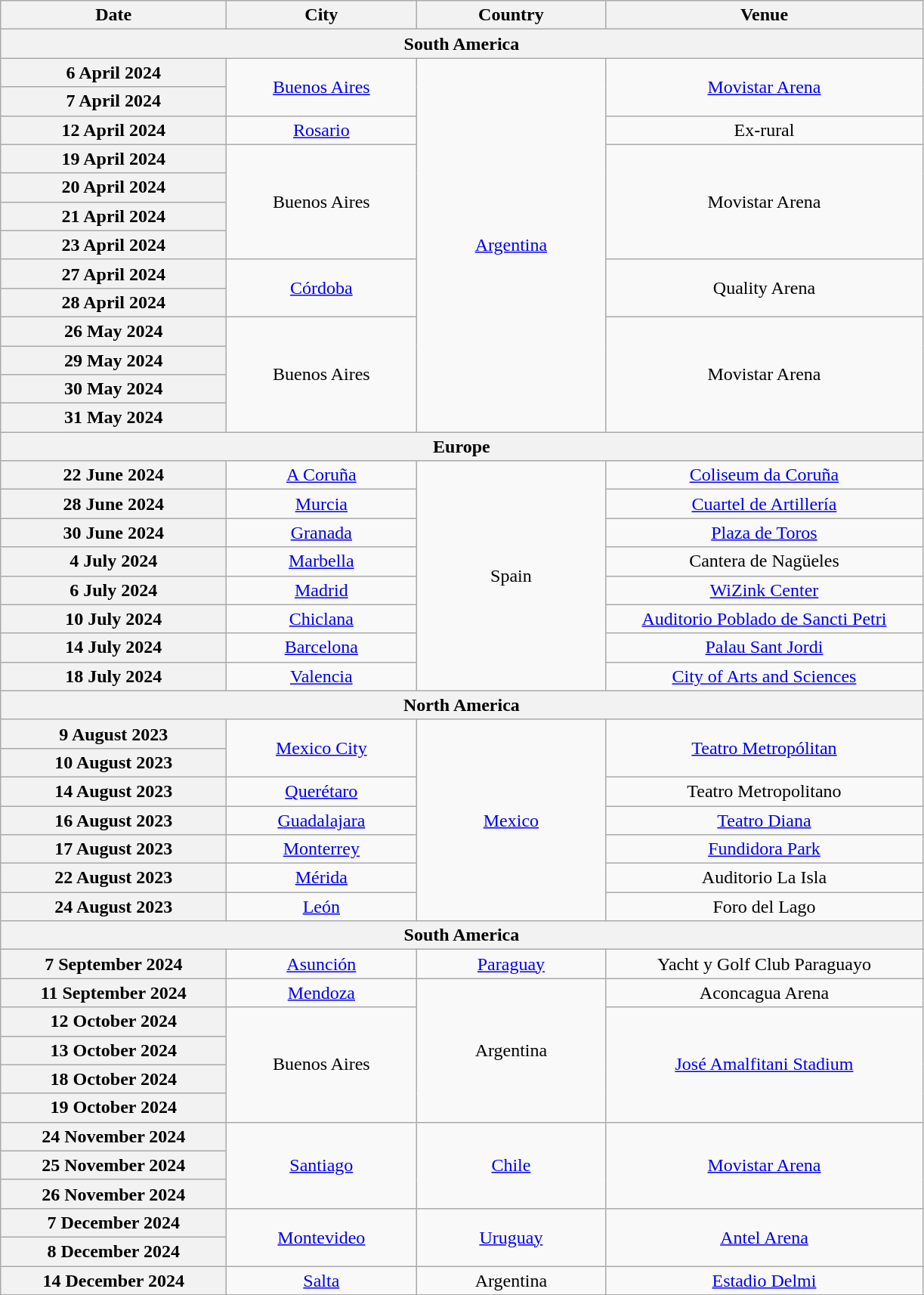<table class="wikitable plainrowheaders" style="text-align:center;">
<tr>
<th scope="col" style="width:12em;">Date</th>
<th scope="col" style="width:10em;">City</th>
<th scope="col" style="width:10em;">Country</th>
<th scope="col" style="width:17em;">Venue</th>
</tr>
<tr>
<th colspan="7">South America</th>
</tr>
<tr>
<th scope="row" style="text-align:center;">6 April 2024</th>
<td rowspan="2"><a href='#'>Buenos Aires</a></td>
<td rowspan="13"><a href='#'>Argentina</a></td>
<td rowspan="2"><a href='#'>Movistar Arena</a></td>
</tr>
<tr>
<th scope="row" style="text-align:center;">7 April 2024</th>
</tr>
<tr>
<th scope="row" style="text-align:center;">12 April 2024</th>
<td><a href='#'>Rosario</a></td>
<td>Ex-rural</td>
</tr>
<tr>
<th scope="row" style="text-align:center;">19 April 2024</th>
<td rowspan="4">Buenos Aires</td>
<td rowspan="4">Movistar Arena</td>
</tr>
<tr>
<th scope="row" style="text-align:center;">20 April 2024</th>
</tr>
<tr>
<th scope="row" style="text-align:center;">21 April 2024</th>
</tr>
<tr>
<th scope="row" style="text-align:center;">23 April 2024</th>
</tr>
<tr>
<th scope="row" style="text-align:center;">27 April 2024</th>
<td rowspan="2"><a href='#'>Córdoba</a></td>
<td rowspan="2">Quality Arena</td>
</tr>
<tr>
<th scope="row" style="text-align:center;">28 April 2024</th>
</tr>
<tr>
<th scope="row" style="text-align:center;">26 May 2024</th>
<td rowspan="4">Buenos Aires</td>
<td rowspan="4">Movistar Arena</td>
</tr>
<tr>
<th scope="row" style="text-align:center;">29 May 2024</th>
</tr>
<tr>
<th scope="row" style="text-align:center;">30 May 2024</th>
</tr>
<tr>
<th scope="row" style="text-align:center;">31 May 2024</th>
</tr>
<tr>
<th colspan="7">Europe</th>
</tr>
<tr>
<th scope="row" style="text-align:center;">22 June 2024</th>
<td><a href='#'>A Coruña</a></td>
<td rowspan="8">Spain</td>
<td><a href='#'>Coliseum da Coruña</a></td>
</tr>
<tr>
<th scope="row" style="text-align:center;">28 June 2024</th>
<td><a href='#'>Murcia</a></td>
<td><a href='#'>Cuartel de Artillería</a></td>
</tr>
<tr>
<th scope="row" style="text-align:center;">30 June 2024</th>
<td><a href='#'>Granada</a></td>
<td><a href='#'>Plaza de Toros</a></td>
</tr>
<tr>
<th scope="row" style="text-align:center;">4 July 2024</th>
<td><a href='#'>Marbella</a></td>
<td>Cantera de Nagüeles</td>
</tr>
<tr>
<th scope="row" style="text-align:center;">6 July 2024</th>
<td><a href='#'>Madrid</a></td>
<td><a href='#'>WiZink Center</a></td>
</tr>
<tr>
<th scope="row" style="text-align:center;">10 July 2024</th>
<td><a href='#'>Chiclana</a></td>
<td><a href='#'>Auditorio Poblado de Sancti Petri</a></td>
</tr>
<tr>
<th scope="row" style="text-align:center;">14 July 2024</th>
<td><a href='#'>Barcelona</a></td>
<td><a href='#'>Palau Sant Jordi</a></td>
</tr>
<tr>
<th scope="row" style="text-align:center;">18 July 2024</th>
<td><a href='#'>Valencia</a></td>
<td><a href='#'>City of Arts and Sciences</a></td>
</tr>
<tr>
<th colspan="7">North America</th>
</tr>
<tr>
<th scope="row" style="text-align:center;">9 August 2023</th>
<td rowspan="2"><a href='#'>Mexico City</a></td>
<td rowspan="7"><a href='#'>Mexico</a></td>
<td rowspan="2"><a href='#'>Teatro Metropólitan</a></td>
</tr>
<tr>
<th scope="row" style="text-align:center;">10 August 2023</th>
</tr>
<tr>
<th scope="row" style="text-align:center;">14 August 2023</th>
<td><a href='#'>Querétaro</a></td>
<td>Teatro Metropolitano</td>
</tr>
<tr>
<th scope="row" style="text-align:center;">16 August 2023</th>
<td><a href='#'>Guadalajara</a></td>
<td><a href='#'>Teatro Diana</a></td>
</tr>
<tr>
<th scope="row" style="text-align:center;">17 August 2023</th>
<td><a href='#'>Monterrey</a></td>
<td><a href='#'>Fundidora Park</a></td>
</tr>
<tr>
<th scope="row" style="text-align:center;">22 August 2023</th>
<td><a href='#'>Mérida</a></td>
<td>Auditorio La Isla</td>
</tr>
<tr>
<th scope="row" style="text-align:center;">24 August 2023</th>
<td><a href='#'>León</a></td>
<td>Foro del Lago</td>
</tr>
<tr>
<th colspan="7">South America</th>
</tr>
<tr>
<th scope="row" style="text-align:center;">7 September 2024</th>
<td><a href='#'>Asunción</a></td>
<td><a href='#'>Paraguay</a></td>
<td>Yacht y Golf Club Paraguayo</td>
</tr>
<tr>
<th scope="row" style="text-align:center;">11 September 2024</th>
<td><a href='#'>Mendoza</a></td>
<td rowspan="5">Argentina</td>
<td>Aconcagua Arena</td>
</tr>
<tr>
<th scope="row" style="text-align:center;">12 October 2024</th>
<td rowspan="4">Buenos Aires</td>
<td rowspan="4"><a href='#'>José Amalfitani Stadium</a></td>
</tr>
<tr>
<th scope="row" style="text-align:center;">13 October 2024</th>
</tr>
<tr>
<th scope="row" style="text-align:center;">18 October 2024</th>
</tr>
<tr>
<th scope="row" style="text-align:center;">19 October 2024</th>
</tr>
<tr>
<th scope="row" style="text-align:center;">24 November 2024</th>
<td rowspan="3"><a href='#'>Santiago</a></td>
<td rowspan="3"><a href='#'>Chile</a></td>
<td rowspan="3"><a href='#'>Movistar Arena</a></td>
</tr>
<tr>
<th scope="row" style="text-align:center;">25 November 2024</th>
</tr>
<tr>
<th scope="row" style="text-align:center;">26 November 2024</th>
</tr>
<tr>
<th scope="row" style="text-align:center;">7 December 2024</th>
<td rowspan="2"><a href='#'>Montevideo</a></td>
<td rowspan="2"><a href='#'>Uruguay</a></td>
<td rowspan="2"><a href='#'>Antel Arena</a></td>
</tr>
<tr>
<th scope="row" style="text-align:center;">8 December 2024</th>
</tr>
<tr>
<th scope="row" style="text-align:center;">14 December 2024</th>
<td><a href='#'>Salta</a></td>
<td>Argentina</td>
<td><a href='#'>Estadio Delmi</a></td>
</tr>
<tr>
</tr>
</table>
